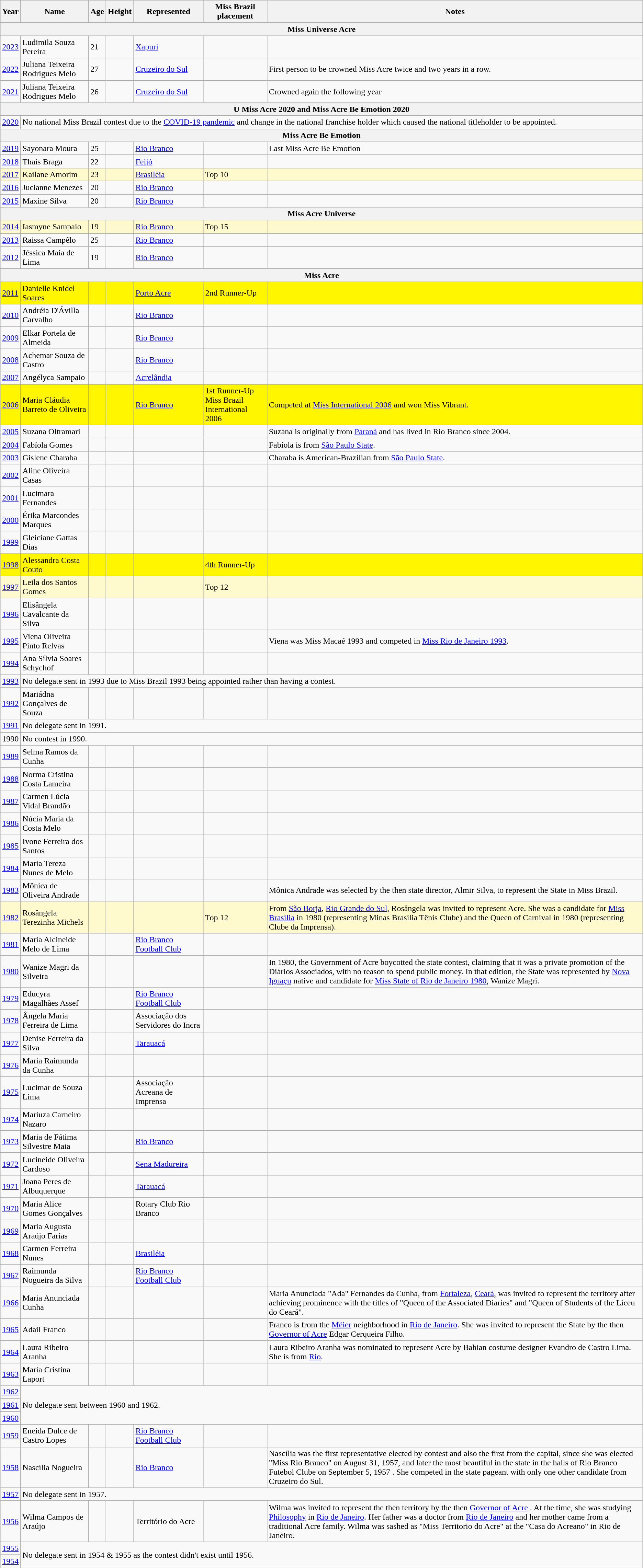<table class="wikitable sortable">
<tr>
<th>Year</th>
<th>Name</th>
<th>Age</th>
<th>Height</th>
<th>Represented</th>
<th>Miss Brazil placement</th>
<th>Notes</th>
</tr>
<tr>
<th colspan=7>Miss Universe Acre</th>
</tr>
<tr>
<td><a href='#'>2023</a></td>
<td>Ludimila Souza Pereira</td>
<td>21</td>
<td></td>
<td><a href='#'>Xapuri</a></td>
<td></td>
<td></td>
</tr>
<tr>
<td><a href='#'>2022</a></td>
<td>Juliana Teixeira Rodrigues Melo</td>
<td>27</td>
<td></td>
<td><a href='#'>Cruzeiro do Sul</a></td>
<td></td>
<td>First person to be crowned Miss Acre twice and two years in a row.</td>
</tr>
<tr>
<td><a href='#'>2021</a></td>
<td>Juliana Teixeira Rodrigues Melo</td>
<td>26</td>
<td></td>
<td><a href='#'>Cruzeiro do Sul</a></td>
<td></td>
<td>Crowned again the following year</td>
</tr>
<tr>
<th colspan=7>U Miss Acre 2020 and Miss Acre Be Emotion 2020</th>
</tr>
<tr>
<td><a href='#'>2020</a></td>
<td colspan=6>No national Miss Brazil contest due to the <a href='#'>COVID-19 pandemic</a> and change in the national franchise holder which caused the national titleholder to be appointed.</td>
</tr>
<tr>
<th colspan=7>Miss Acre Be Emotion</th>
</tr>
<tr>
<td><a href='#'>2019</a></td>
<td>Sayonara Moura</td>
<td>25</td>
<td></td>
<td><a href='#'>Rio Branco</a></td>
<td></td>
<td>Last Miss Acre Be Emotion</td>
</tr>
<tr>
<td><a href='#'>2018</a></td>
<td>Thaís Braga</td>
<td>22</td>
<td></td>
<td><a href='#'>Feijó</a></td>
<td></td>
<td></td>
</tr>
<tr bgcolor="#FFFACD">
<td><a href='#'>2017</a></td>
<td>Kailane Amorim</td>
<td>23</td>
<td></td>
<td><a href='#'>Brasiléia</a></td>
<td>Top 10</td>
<td></td>
</tr>
<tr>
<td><a href='#'>2016</a></td>
<td>Jucianne Menezes</td>
<td>20</td>
<td></td>
<td><a href='#'>Rio Branco</a></td>
<td></td>
<td></td>
</tr>
<tr>
<td><a href='#'>2015</a></td>
<td>Maxine Silva</td>
<td>20</td>
<td></td>
<td><a href='#'>Rio Branco</a></td>
<td></td>
<td></td>
</tr>
<tr>
<th colspan=7>Miss Acre Universe</th>
</tr>
<tr bgcolor="#FFFACD">
<td><a href='#'>2014</a></td>
<td>Iasmyne Sampaio</td>
<td>19</td>
<td></td>
<td><a href='#'>Rio Branco</a></td>
<td>Top 15</td>
<td></td>
</tr>
<tr>
<td><a href='#'>2013</a></td>
<td>Raissa Campêlo</td>
<td>25</td>
<td></td>
<td><a href='#'>Rio Branco</a></td>
<td></td>
<td></td>
</tr>
<tr>
<td><a href='#'>2012</a></td>
<td>Jéssica Maia de Lima</td>
<td>19</td>
<td></td>
<td><a href='#'>Rio Branco</a></td>
<td></td>
<td></td>
</tr>
<tr>
<th colspan=7>Miss Acre</th>
</tr>
<tr bgcolor=#FFFF66;">
<td><a href='#'>2011</a></td>
<td>Danielle Knidel Soares</td>
<td></td>
<td></td>
<td><a href='#'>Porto Acre</a></td>
<td>2nd Runner-Up</td>
<td></td>
</tr>
<tr>
<td><a href='#'>2010</a></td>
<td>Andréia D'Ávilla Carvalho</td>
<td></td>
<td></td>
<td><a href='#'>Rio Branco</a></td>
<td></td>
<td></td>
</tr>
<tr>
<td><a href='#'>2009</a></td>
<td>Elkar Portela de Almeida</td>
<td></td>
<td></td>
<td><a href='#'>Rio Branco</a></td>
<td></td>
<td></td>
</tr>
<tr>
<td><a href='#'>2008</a></td>
<td>Achemar Souza de Castro</td>
<td></td>
<td></td>
<td><a href='#'>Rio Branco</a></td>
<td></td>
<td></td>
</tr>
<tr>
<td><a href='#'>2007</a></td>
<td>Angélyca Sampaio</td>
<td></td>
<td></td>
<td><a href='#'>Acrelândia</a></td>
<td></td>
<td></td>
</tr>
<tr bgcolor=#FFFF66;">
<td><a href='#'>2006</a></td>
<td>Maria Cláudia Barreto de Oliveira</td>
<td></td>
<td></td>
<td><a href='#'>Rio Branco</a></td>
<td>1st Runner-Up<br>Miss Brazil International 2006</td>
<td>Competed at <a href='#'>Miss International 2006</a> and won Miss Vibrant.</td>
</tr>
<tr>
<td><a href='#'>2005</a></td>
<td>Suzana Oltramari</td>
<td></td>
<td></td>
<td></td>
<td></td>
<td>Suzana is originally from <a href='#'>Paraná</a> and has lived in Rio Branco since 2004.</td>
</tr>
<tr>
<td><a href='#'>2004</a></td>
<td>Fabíola Gomes</td>
<td></td>
<td></td>
<td></td>
<td></td>
<td>Fabíola is from <a href='#'>São Paulo State</a>.</td>
</tr>
<tr>
<td><a href='#'>2003</a></td>
<td>Gislene Charaba</td>
<td></td>
<td></td>
<td></td>
<td></td>
<td>Charaba is American-Brazilian from <a href='#'>São Paulo State</a>.</td>
</tr>
<tr>
<td><a href='#'>2002</a></td>
<td>Aline Oliveira Casas</td>
<td></td>
<td></td>
<td></td>
<td></td>
<td></td>
</tr>
<tr>
<td><a href='#'>2001</a></td>
<td>Lucimara Fernandes</td>
<td></td>
<td></td>
<td></td>
<td></td>
<td></td>
</tr>
<tr>
<td><a href='#'>2000</a></td>
<td>Érika Marcondes Marques</td>
<td></td>
<td></td>
<td></td>
<td></td>
<td></td>
</tr>
<tr>
<td><a href='#'>1999</a></td>
<td>Gleiciane Gattas Dias</td>
<td></td>
<td></td>
<td></td>
<td></td>
<td></td>
</tr>
<tr bgcolor=#FFFF66;">
<td><a href='#'>1998</a></td>
<td>Alessandra Costa Couto</td>
<td></td>
<td></td>
<td></td>
<td>4th Runner-Up</td>
<td></td>
</tr>
<tr bgcolor="#FFFACD">
<td><a href='#'>1997</a></td>
<td>Leila dos Santos Gomes</td>
<td></td>
<td></td>
<td></td>
<td>Top 12</td>
<td></td>
</tr>
<tr>
<td><a href='#'>1996</a></td>
<td>Elisângela Cavalcante da Silva</td>
<td></td>
<td></td>
<td></td>
<td></td>
<td></td>
</tr>
<tr>
<td><a href='#'>1995</a></td>
<td>Viena Oliveira Pinto Relvas</td>
<td></td>
<td></td>
<td></td>
<td></td>
<td>Viena was Miss Macaé 1993 and competed in <a href='#'>Miss Rio de Janeiro 1993</a>.</td>
</tr>
<tr>
<td><a href='#'>1994</a></td>
<td>Ana Sílvia Soares Schychof</td>
<td></td>
<td></td>
<td></td>
<td></td>
<td></td>
</tr>
<tr>
<td><a href='#'>1993</a></td>
<td colspan=6>No delegate sent in 1993 due to Miss Brazil 1993 being appointed rather than having a contest.</td>
</tr>
<tr>
<td><a href='#'>1992</a></td>
<td>Mariádna Gonçalves de Souza</td>
<td></td>
<td></td>
<td></td>
<td></td>
<td></td>
</tr>
<tr>
<td><a href='#'>1991</a></td>
<td colspan=6>No delegate sent in 1991.</td>
</tr>
<tr>
<td>1990</td>
<td colspan=6>No contest in 1990.</td>
</tr>
<tr>
<td><a href='#'>1989</a></td>
<td>Selma Ramos da Cunha</td>
<td></td>
<td></td>
<td></td>
<td></td>
<td></td>
</tr>
<tr>
<td><a href='#'>1988</a></td>
<td>Norma Cristina Costa Lameira</td>
<td></td>
<td></td>
<td></td>
<td></td>
<td></td>
</tr>
<tr>
<td><a href='#'>1987</a></td>
<td>Carmen Lúcia Vidal Brandão</td>
<td></td>
<td></td>
<td></td>
<td></td>
<td></td>
</tr>
<tr>
<td><a href='#'>1986</a></td>
<td>Núcia Maria da Costa Melo</td>
<td></td>
<td></td>
<td></td>
<td></td>
<td></td>
</tr>
<tr>
<td><a href='#'>1985</a></td>
<td>Ivone Ferreira dos Santos</td>
<td></td>
<td></td>
<td></td>
<td></td>
<td></td>
</tr>
<tr>
<td><a href='#'>1984</a></td>
<td>Maria Tereza Nunes de Melo</td>
<td></td>
<td></td>
<td></td>
<td></td>
<td></td>
</tr>
<tr>
<td><a href='#'>1983</a></td>
<td>Mônica de Oliveira Andrade</td>
<td></td>
<td></td>
<td></td>
<td></td>
<td>Mônica Andrade was selected by the then state director, Almir Silva, to represent the State in Miss Brazil.</td>
</tr>
<tr bgcolor="#FFFACD">
<td><a href='#'>1982</a></td>
<td>Rosângela Terezinha Michels</td>
<td></td>
<td></td>
<td></td>
<td>Top 12</td>
<td>From <a href='#'>São Borja</a>, <a href='#'>Rio Grande do Sul</a>, Rosângela was invited to represent Acre. She was a candidate for <a href='#'>Miss Brasília</a> in 1980 (representing Minas Brasília Tênis Clube) and the Queen of Carnival in 1980 (representing Clube da Imprensa).</td>
</tr>
<tr>
<td><a href='#'>1981</a></td>
<td>Maria Alcineide Melo de Lima</td>
<td></td>
<td></td>
<td><a href='#'>Rio Branco Football Club</a></td>
<td></td>
<td></td>
</tr>
<tr>
<td><a href='#'>1980</a></td>
<td>Wanize Magri da Silveira</td>
<td></td>
<td></td>
<td></td>
<td></td>
<td>In 1980, the Government of Acre boycotted the state contest, claiming that it was a private promotion of the Diários Associados, with no reason to spend public money. In that edition, the State was represented by <a href='#'>Nova Iguaçu</a> native and candidate for <a href='#'>Miss State of Rio de Janeiro 1980</a>, Wanize Magri.</td>
</tr>
<tr>
<td><a href='#'>1979</a></td>
<td>Educyra Magalhães Assef</td>
<td></td>
<td></td>
<td><a href='#'>Rio Branco Football Club</a></td>
<td></td>
<td></td>
</tr>
<tr>
<td><a href='#'>1978</a></td>
<td>Ângela Maria Ferreira de Lima</td>
<td></td>
<td></td>
<td>Associação dos Servidores do Incra</td>
<td></td>
<td></td>
</tr>
<tr>
<td><a href='#'>1977</a></td>
<td>Denise Ferreira da Silva</td>
<td></td>
<td></td>
<td><a href='#'>Tarauacá</a></td>
<td></td>
<td></td>
</tr>
<tr>
<td><a href='#'>1976</a></td>
<td>Maria Raimunda da Cunha</td>
<td></td>
<td></td>
<td></td>
<td></td>
<td></td>
</tr>
<tr>
<td><a href='#'>1975</a></td>
<td>Lucimar de Souza Lima</td>
<td></td>
<td></td>
<td>Associação Acreana de Imprensa</td>
<td></td>
<td></td>
</tr>
<tr>
<td><a href='#'>1974</a></td>
<td>Mariuza Carneiro Nazaro</td>
<td></td>
<td></td>
<td></td>
<td></td>
<td></td>
</tr>
<tr>
<td><a href='#'>1973</a></td>
<td>Maria de Fátima Silvestre Maia</td>
<td></td>
<td></td>
<td><a href='#'>Rio Branco</a></td>
<td></td>
<td></td>
</tr>
<tr>
<td><a href='#'>1972</a></td>
<td>Lucineide Oliveira Cardoso</td>
<td></td>
<td></td>
<td><a href='#'>Sena Madureira</a></td>
<td></td>
<td></td>
</tr>
<tr>
<td><a href='#'>1971</a></td>
<td>Joana Peres de Albuquerque</td>
<td></td>
<td></td>
<td><a href='#'>Tarauacá</a></td>
<td></td>
<td></td>
</tr>
<tr>
<td><a href='#'>1970</a></td>
<td>Maria Alice Gomes Gonçalves</td>
<td></td>
<td></td>
<td>Rotary Club Rio Branco</td>
<td></td>
<td></td>
</tr>
<tr>
<td><a href='#'>1969</a></td>
<td>Maria Augusta Araújo Farias</td>
<td></td>
<td></td>
<td></td>
<td></td>
<td></td>
</tr>
<tr>
<td><a href='#'>1968</a></td>
<td>Carmen Ferreira Nunes</td>
<td></td>
<td></td>
<td><a href='#'>Brasiléia</a></td>
<td></td>
<td></td>
</tr>
<tr>
<td><a href='#'>1967</a></td>
<td>Raimunda Nogueira da Silva</td>
<td></td>
<td></td>
<td><a href='#'>Rio Branco Football Club</a></td>
<td></td>
<td></td>
</tr>
<tr>
<td><a href='#'>1966</a></td>
<td>Maria Anunciada Cunha</td>
<td></td>
<td></td>
<td></td>
<td></td>
<td>Maria Anunciada "Ada" Fernandes da Cunha, from <a href='#'>Fortaleza</a>, <a href='#'>Ceará</a>, was invited to represent the territory after achieving prominence with the titles of "Queen of the Associated Diaries" and "Queen of Students of the Liceu do Ceará".</td>
</tr>
<tr>
<td><a href='#'>1965</a></td>
<td>Adail Franco</td>
<td></td>
<td></td>
<td></td>
<td></td>
<td>Franco is from the <a href='#'>Méier</a> neighborhood in <a href='#'>Rio de Janeiro</a>. She was invited to represent the State by the then <a href='#'>Governor of Acre</a> Edgar Cerqueira Filho.</td>
</tr>
<tr>
<td><a href='#'>1964</a></td>
<td>Laura Ribeiro Aranha</td>
<td></td>
<td></td>
<td></td>
<td></td>
<td>Laura Ribeiro Aranha was nominated to represent Acre by Bahian costume designer Evandro de Castro Lima. She is from <a href='#'>Rio</a>.</td>
</tr>
<tr>
<td><a href='#'>1963</a></td>
<td>Maria Cristina Laport</td>
<td></td>
<td></td>
<td></td>
<td></td>
<td></td>
</tr>
<tr>
<td><a href='#'>1962</a></td>
<td rowspan=3 colspan=6>No delegate sent between 1960 and 1962.</td>
</tr>
<tr>
<td><a href='#'>1961</a></td>
</tr>
<tr>
<td><a href='#'>1960</a></td>
</tr>
<tr>
<td><a href='#'>1959</a></td>
<td>Eneida Dulce de Castro Lopes</td>
<td></td>
<td></td>
<td><a href='#'>Rio Branco Football Club</a></td>
<td></td>
<td></td>
</tr>
<tr>
<td><a href='#'>1958</a></td>
<td>Nascília Nogueira</td>
<td></td>
<td></td>
<td><a href='#'>Rio Branco</a></td>
<td></td>
<td>Nascília was the first representative elected by contest and also the first from the capital, since she was elected "Miss Rio Branco" on August 31, 1957, and later the most beautiful in the state in the halls of Rio Branco Futebol Clube on September 5, 1957 . She competed in the state pageant with only one other candidate from Cruzeiro do Sul.</td>
</tr>
<tr>
<td><a href='#'>1957</a></td>
<td colspan=6>No delegate sent in 1957.</td>
</tr>
<tr>
<td><a href='#'>1956</a></td>
<td>Wilma Campos de Araújo</td>
<td></td>
<td></td>
<td>Território do Acre</td>
<td></td>
<td>Wilma was invited to represent the then territory by the then <a href='#'>Governor of Acre</a> . At the time, she was studying <a href='#'>Philosophy</a> in <a href='#'>Rio de Janeiro</a>. Her father was a doctor from <a href='#'>Rio de Janeiro</a> and her mother came from a traditional Acre family. Wilma was sashed as "Miss Territorio do Acre" at the "Casa do Acreano" in Rio de Janeiro.</td>
</tr>
<tr>
<td><a href='#'>1955</a></td>
<td colspan=6 rowspan=2>No delegate sent in 1954 & 1955 as the contest didn't exist until 1956.</td>
</tr>
<tr>
<td><a href='#'>1954</a></td>
</tr>
</table>
